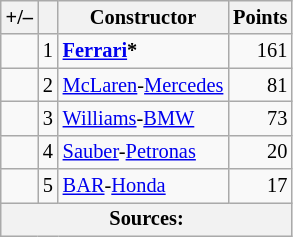<table class="wikitable" style="font-size: 85%;">
<tr>
<th scope="col">+/–</th>
<th scope="col"></th>
<th scope="col">Constructor</th>
<th scope="col">Points</th>
</tr>
<tr>
<td align="left"></td>
<td align="center">1</td>
<td> <strong><a href='#'>Ferrari</a>*</strong></td>
<td align="right">161</td>
</tr>
<tr>
<td align="left"></td>
<td align="center">2</td>
<td> <a href='#'>McLaren</a>-<a href='#'>Mercedes</a></td>
<td align="right">81</td>
</tr>
<tr>
<td align="left"></td>
<td align="center">3</td>
<td> <a href='#'>Williams</a>-<a href='#'>BMW</a></td>
<td align="right">73</td>
</tr>
<tr>
<td align="left"></td>
<td align="center">4</td>
<td> <a href='#'>Sauber</a>-<a href='#'>Petronas</a></td>
<td align="right">20</td>
</tr>
<tr>
<td align="left"></td>
<td align="center">5</td>
<td> <a href='#'>BAR</a>-<a href='#'>Honda</a></td>
<td align="right">17</td>
</tr>
<tr>
<th colspan=4>Sources:</th>
</tr>
</table>
